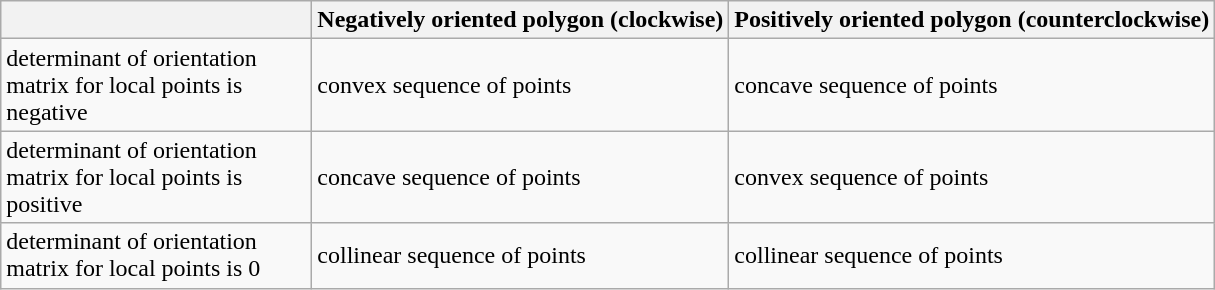<table class="wikitable">
<tr>
<th width="200"></th>
<th>Negatively oriented polygon (clockwise)</th>
<th>Positively oriented polygon (counterclockwise)</th>
</tr>
<tr>
<td>determinant of orientation matrix for local points is negative</td>
<td>convex sequence of points</td>
<td>concave sequence of points</td>
</tr>
<tr>
<td>determinant of orientation matrix for local points is positive</td>
<td>concave sequence of points</td>
<td>convex sequence of points</td>
</tr>
<tr>
<td>determinant of orientation matrix for local points is 0</td>
<td>collinear sequence of points</td>
<td>collinear sequence of points</td>
</tr>
</table>
